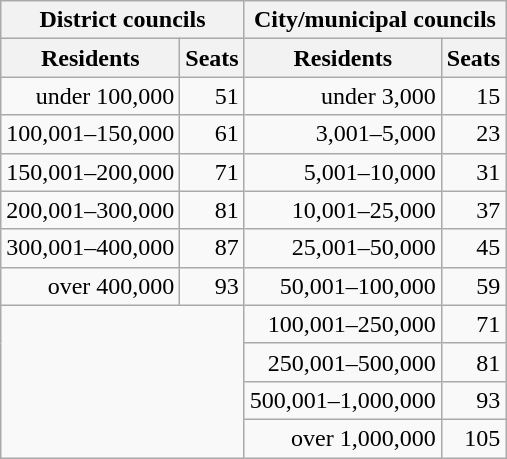<table class=wikitable style="text-align:right">
<tr>
<th colspan=2>District councils</th>
<th colspan=2>City/municipal councils</th>
</tr>
<tr>
<th>Residents</th>
<th>Seats</th>
<th>Residents</th>
<th>Seats</th>
</tr>
<tr>
<td>under 100,000</td>
<td>51</td>
<td>under 3,000</td>
<td>15</td>
</tr>
<tr>
<td>100,001–150,000</td>
<td>61</td>
<td>3,001–5,000</td>
<td>23</td>
</tr>
<tr>
<td>150,001–200,000</td>
<td>71</td>
<td>5,001–10,000</td>
<td>31</td>
</tr>
<tr>
<td>200,001–300,000</td>
<td>81</td>
<td>10,001–25,000</td>
<td>37</td>
</tr>
<tr>
<td>300,001–400,000</td>
<td>87</td>
<td>25,001–50,000</td>
<td>45</td>
</tr>
<tr>
<td>over 400,000</td>
<td>93</td>
<td>50,001–100,000</td>
<td>59</td>
</tr>
<tr>
<td colspan=2 rowspan=4></td>
<td>100,001–250,000</td>
<td>71</td>
</tr>
<tr>
<td>250,001–500,000</td>
<td>81</td>
</tr>
<tr>
<td>500,001–1,000,000</td>
<td>93</td>
</tr>
<tr>
<td>over 1,000,000</td>
<td>105</td>
</tr>
</table>
